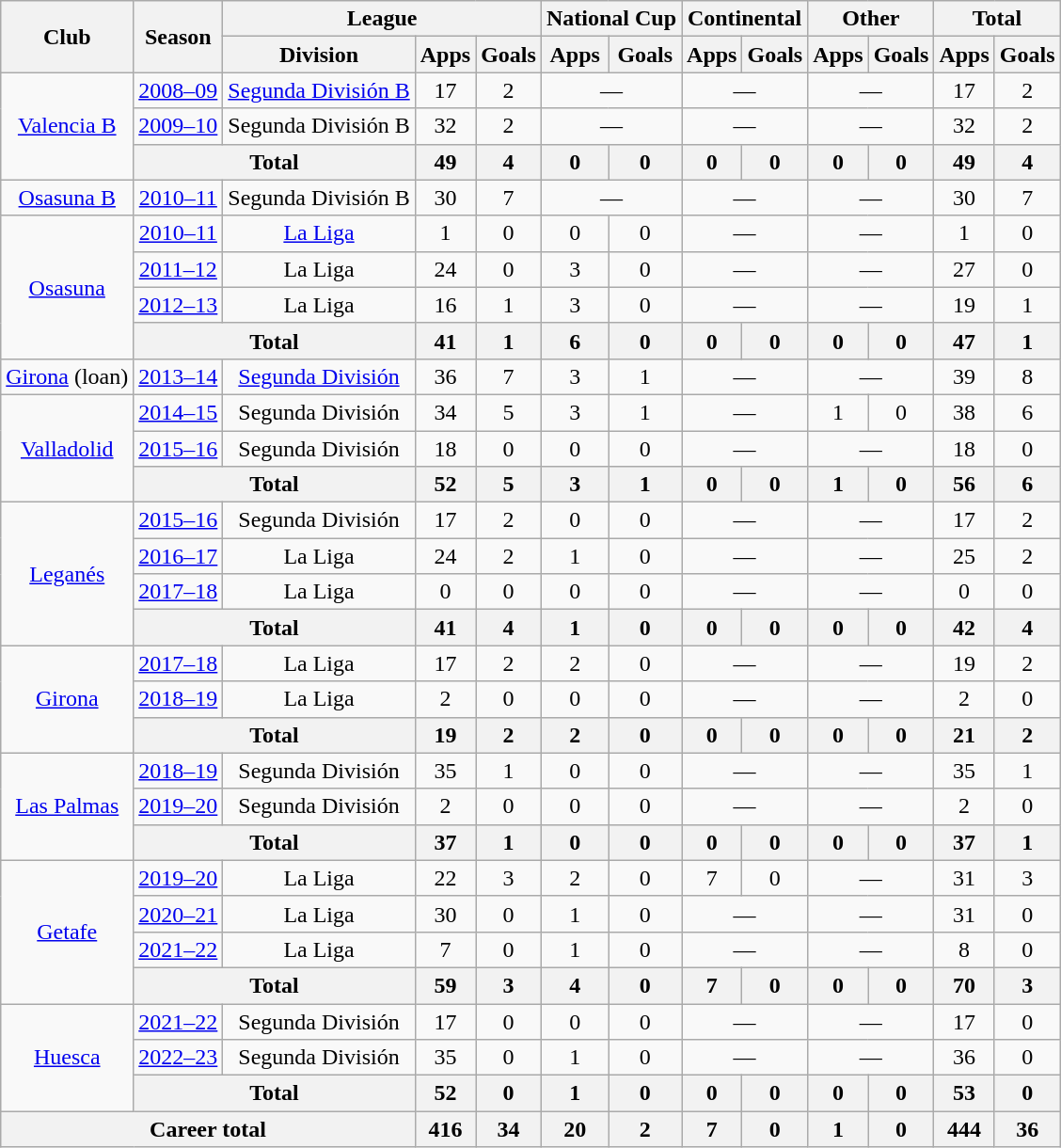<table class="wikitable" style="text-align:center">
<tr>
<th rowspan="2">Club</th>
<th rowspan="2">Season</th>
<th colspan="3">League</th>
<th colspan="2">National Cup</th>
<th colspan="2">Continental</th>
<th colspan="2">Other</th>
<th colspan="2">Total</th>
</tr>
<tr>
<th>Division</th>
<th>Apps</th>
<th>Goals</th>
<th>Apps</th>
<th>Goals</th>
<th>Apps</th>
<th>Goals</th>
<th>Apps</th>
<th>Goals</th>
<th>Apps</th>
<th>Goals</th>
</tr>
<tr>
<td rowspan="3"><a href='#'>Valencia B</a></td>
<td><a href='#'>2008–09</a></td>
<td><a href='#'>Segunda División B</a></td>
<td>17</td>
<td>2</td>
<td colspan="2">—</td>
<td colspan="2">—</td>
<td colspan="2">—</td>
<td>17</td>
<td>2</td>
</tr>
<tr>
<td><a href='#'>2009–10</a></td>
<td>Segunda División B</td>
<td>32</td>
<td>2</td>
<td colspan="2">—</td>
<td colspan="2">—</td>
<td colspan="2">—</td>
<td>32</td>
<td>2</td>
</tr>
<tr>
<th colspan="2">Total</th>
<th>49</th>
<th>4</th>
<th>0</th>
<th>0</th>
<th>0</th>
<th>0</th>
<th>0</th>
<th>0</th>
<th>49</th>
<th>4</th>
</tr>
<tr>
<td><a href='#'>Osasuna B</a></td>
<td><a href='#'>2010–11</a></td>
<td>Segunda División B</td>
<td>30</td>
<td>7</td>
<td colspan="2">—</td>
<td colspan="2">—</td>
<td colspan="2">—</td>
<td>30</td>
<td>7</td>
</tr>
<tr>
<td rowspan="4"><a href='#'>Osasuna</a></td>
<td><a href='#'>2010–11</a></td>
<td><a href='#'>La Liga</a></td>
<td>1</td>
<td>0</td>
<td>0</td>
<td>0</td>
<td colspan="2">—</td>
<td colspan="2">—</td>
<td>1</td>
<td>0</td>
</tr>
<tr>
<td><a href='#'>2011–12</a></td>
<td>La Liga</td>
<td>24</td>
<td>0</td>
<td>3</td>
<td>0</td>
<td colspan="2">—</td>
<td colspan="2">—</td>
<td>27</td>
<td>0</td>
</tr>
<tr>
<td><a href='#'>2012–13</a></td>
<td>La Liga</td>
<td>16</td>
<td>1</td>
<td>3</td>
<td>0</td>
<td colspan="2">—</td>
<td colspan="2">—</td>
<td>19</td>
<td>1</td>
</tr>
<tr>
<th colspan="2">Total</th>
<th>41</th>
<th>1</th>
<th>6</th>
<th>0</th>
<th>0</th>
<th>0</th>
<th>0</th>
<th>0</th>
<th>47</th>
<th>1</th>
</tr>
<tr>
<td><a href='#'>Girona</a> (loan)</td>
<td><a href='#'>2013–14</a></td>
<td><a href='#'>Segunda División</a></td>
<td>36</td>
<td>7</td>
<td>3</td>
<td>1</td>
<td colspan="2">—</td>
<td colspan="2">—</td>
<td>39</td>
<td>8</td>
</tr>
<tr>
<td rowspan="3"><a href='#'>Valladolid</a></td>
<td><a href='#'>2014–15</a></td>
<td>Segunda División</td>
<td>34</td>
<td>5</td>
<td>3</td>
<td>1</td>
<td colspan="2">—</td>
<td>1</td>
<td>0</td>
<td>38</td>
<td>6</td>
</tr>
<tr>
<td><a href='#'>2015–16</a></td>
<td>Segunda División</td>
<td>18</td>
<td>0</td>
<td>0</td>
<td>0</td>
<td colspan="2">—</td>
<td colspan="2">—</td>
<td>18</td>
<td>0</td>
</tr>
<tr>
<th colspan="2">Total</th>
<th>52</th>
<th>5</th>
<th>3</th>
<th>1</th>
<th>0</th>
<th>0</th>
<th>1</th>
<th>0</th>
<th>56</th>
<th>6</th>
</tr>
<tr>
<td rowspan="4"><a href='#'>Leganés</a></td>
<td><a href='#'>2015–16</a></td>
<td>Segunda División</td>
<td>17</td>
<td>2</td>
<td>0</td>
<td>0</td>
<td colspan="2">—</td>
<td colspan="2">—</td>
<td>17</td>
<td>2</td>
</tr>
<tr>
<td><a href='#'>2016–17</a></td>
<td>La Liga</td>
<td>24</td>
<td>2</td>
<td>1</td>
<td>0</td>
<td colspan="2">—</td>
<td colspan="2">—</td>
<td>25</td>
<td>2</td>
</tr>
<tr>
<td><a href='#'>2017–18</a></td>
<td>La Liga</td>
<td>0</td>
<td>0</td>
<td>0</td>
<td>0</td>
<td colspan="2">—</td>
<td colspan="2">—</td>
<td>0</td>
<td>0</td>
</tr>
<tr>
<th colspan="2">Total</th>
<th>41</th>
<th>4</th>
<th>1</th>
<th>0</th>
<th>0</th>
<th>0</th>
<th>0</th>
<th>0</th>
<th>42</th>
<th>4</th>
</tr>
<tr>
<td rowspan="3"><a href='#'>Girona</a></td>
<td><a href='#'>2017–18</a></td>
<td>La Liga</td>
<td>17</td>
<td>2</td>
<td>2</td>
<td>0</td>
<td colspan="2">—</td>
<td colspan="2">—</td>
<td>19</td>
<td>2</td>
</tr>
<tr>
<td><a href='#'>2018–19</a></td>
<td>La Liga</td>
<td>2</td>
<td>0</td>
<td>0</td>
<td>0</td>
<td colspan="2">—</td>
<td colspan="2">—</td>
<td>2</td>
<td>0</td>
</tr>
<tr>
<th colspan="2">Total</th>
<th>19</th>
<th>2</th>
<th>2</th>
<th>0</th>
<th>0</th>
<th>0</th>
<th>0</th>
<th>0</th>
<th>21</th>
<th>2</th>
</tr>
<tr>
<td rowspan="3"><a href='#'>Las Palmas</a></td>
<td><a href='#'>2018–19</a></td>
<td>Segunda División</td>
<td>35</td>
<td>1</td>
<td>0</td>
<td>0</td>
<td colspan="2">—</td>
<td colspan="2">—</td>
<td>35</td>
<td>1</td>
</tr>
<tr>
<td><a href='#'>2019–20</a></td>
<td>Segunda División</td>
<td>2</td>
<td>0</td>
<td>0</td>
<td>0</td>
<td colspan="2">—</td>
<td colspan="2">—</td>
<td>2</td>
<td>0</td>
</tr>
<tr>
<th colspan="2">Total</th>
<th>37</th>
<th>1</th>
<th>0</th>
<th>0</th>
<th>0</th>
<th>0</th>
<th>0</th>
<th>0</th>
<th>37</th>
<th>1</th>
</tr>
<tr>
<td rowspan="4"><a href='#'>Getafe</a></td>
<td><a href='#'>2019–20</a></td>
<td>La Liga</td>
<td>22</td>
<td>3</td>
<td>2</td>
<td>0</td>
<td>7</td>
<td>0</td>
<td colspan="2">—</td>
<td>31</td>
<td>3</td>
</tr>
<tr>
<td><a href='#'>2020–21</a></td>
<td>La Liga</td>
<td>30</td>
<td>0</td>
<td>1</td>
<td>0</td>
<td colspan="2">—</td>
<td colspan="2">—</td>
<td>31</td>
<td>0</td>
</tr>
<tr>
<td><a href='#'>2021–22</a></td>
<td>La Liga</td>
<td>7</td>
<td>0</td>
<td>1</td>
<td>0</td>
<td colspan="2">—</td>
<td colspan="2">—</td>
<td>8</td>
<td>0</td>
</tr>
<tr>
<th colspan="2">Total</th>
<th>59</th>
<th>3</th>
<th>4</th>
<th>0</th>
<th>7</th>
<th>0</th>
<th>0</th>
<th>0</th>
<th>70</th>
<th>3</th>
</tr>
<tr>
<td rowspan="3"><a href='#'>Huesca</a></td>
<td><a href='#'>2021–22</a></td>
<td>Segunda División</td>
<td>17</td>
<td>0</td>
<td>0</td>
<td>0</td>
<td colspan="2">—</td>
<td colspan="2">—</td>
<td>17</td>
<td>0</td>
</tr>
<tr>
<td><a href='#'>2022–23</a></td>
<td>Segunda División</td>
<td>35</td>
<td>0</td>
<td>1</td>
<td>0</td>
<td colspan="2">—</td>
<td colspan="2">—</td>
<td>36</td>
<td>0</td>
</tr>
<tr>
<th colspan="2">Total</th>
<th>52</th>
<th>0</th>
<th>1</th>
<th>0</th>
<th>0</th>
<th>0</th>
<th>0</th>
<th>0</th>
<th>53</th>
<th>0</th>
</tr>
<tr>
<th colspan="3">Career total</th>
<th>416</th>
<th>34</th>
<th>20</th>
<th>2</th>
<th>7</th>
<th>0</th>
<th>1</th>
<th>0</th>
<th>444</th>
<th>36</th>
</tr>
</table>
